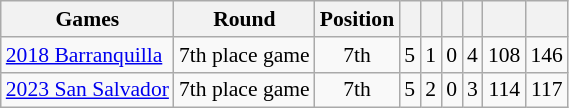<table class="wikitable" style="text-align:center; font-size:90%;">
<tr>
<th>Games</th>
<th>Round</th>
<th>Position</th>
<th></th>
<th></th>
<th></th>
<th></th>
<th></th>
<th></th>
</tr>
<tr>
<td align=left> <a href='#'>2018 Barranquilla</a></td>
<td>7th place game</td>
<td>7th</td>
<td>5</td>
<td>1</td>
<td>0</td>
<td>4</td>
<td>108</td>
<td>146</td>
</tr>
<tr>
<td align=left> <a href='#'>2023 San Salvador</a></td>
<td>7th place game</td>
<td>7th</td>
<td>5</td>
<td>2</td>
<td>0</td>
<td>3</td>
<td>114</td>
<td>117</td>
</tr>
</table>
